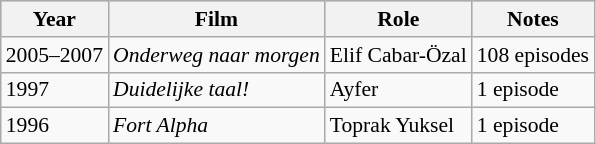<table class="wikitable" style="font-size: 90%;">
<tr style="background:#B0C4DE;">
<th>Year</th>
<th>Film</th>
<th>Role</th>
<th>Notes</th>
</tr>
<tr>
<td>2005–2007</td>
<td><em>Onderweg naar morgen</em></td>
<td>Elif Cabar-Özal</td>
<td>108 episodes</td>
</tr>
<tr>
<td>1997</td>
<td><em>Duidelijke taal!</em></td>
<td>Ayfer</td>
<td>1 episode</td>
</tr>
<tr>
<td>1996</td>
<td><em>Fort Alpha</em></td>
<td>Toprak Yuksel</td>
<td>1 episode</td>
</tr>
</table>
